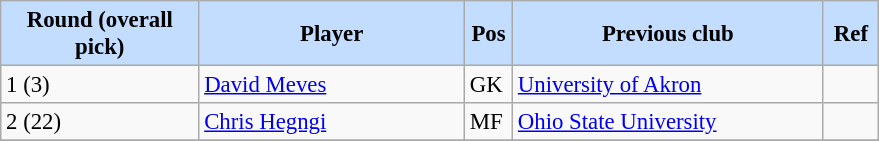<table class="wikitable" style="text-align:left; font-size:95%;">
<tr>
<th style="background:#c2ddff; width:125px;">Round (overall pick)</th>
<th style="background:#c2ddff; width:170px;">Player</th>
<th style="background:#c2ddff; width:25px;">Pos</th>
<th style="background:#c2ddff; width:200px;">Previous club</th>
<th style="background:#c2ddff; width:30px;">Ref</th>
</tr>
<tr>
<td>1 (3)</td>
<td> <a href='#'>David Meves</a></td>
<td>GK</td>
<td><a href='#'>University of Akron</a></td>
<td></td>
</tr>
<tr>
<td>2 (22)</td>
<td> <a href='#'>Chris Hegngi</a></td>
<td>MF</td>
<td><a href='#'>Ohio State University</a></td>
<td></td>
</tr>
<tr>
</tr>
</table>
